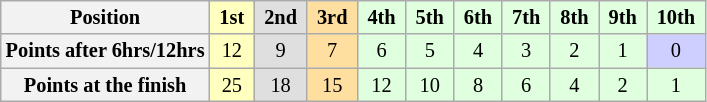<table class="wikitable" style="font-size:85%; text-align:center">
<tr>
<th>Position</th>
<td style="background:#ffffbf;"> <strong>1st</strong> </td>
<td style="background:#dfdfdf;"> <strong>2nd</strong> </td>
<td style="background:#ffdf9f;"> <strong>3rd</strong> </td>
<td style="background:#dfffdf;"> <strong>4th</strong> </td>
<td style="background:#dfffdf;"> <strong>5th</strong> </td>
<td style="background:#dfffdf;"> <strong>6th</strong> </td>
<td style="background:#dfffdf;"> <strong>7th</strong> </td>
<td style="background:#dfffdf;"> <strong>8th</strong> </td>
<td style="background:#dfffdf;"> <strong>9th</strong> </td>
<td style="background:#dfffdf;"> <strong>10th</strong> </td>
</tr>
<tr>
<th>Points after 6hrs/12hrs</th>
<td style="background:#ffffbf;">12</td>
<td style="background:#dfdfdf;">9</td>
<td style="background:#ffdf9f;">7</td>
<td style="background:#dfffdf;">6</td>
<td style="background:#dfffdf;">5</td>
<td style="background:#dfffdf;">4</td>
<td style="background:#dfffdf;">3</td>
<td style="background:#dfffdf;">2</td>
<td style="background:#dfffdf;">1</td>
<td style="background:#cfcfff;">0</td>
</tr>
<tr>
<th>Points at the finish</th>
<td style="background:#ffffbf;">25</td>
<td style="background:#dfdfdf;">18</td>
<td style="background:#ffdf9f;">15</td>
<td style="background:#dfffdf;">12</td>
<td style="background:#dfffdf;">10</td>
<td style="background:#dfffdf;">8</td>
<td style="background:#dfffdf;">6</td>
<td style="background:#dfffdf;">4</td>
<td style="background:#dfffdf;">2</td>
<td style="background:#dfffdf;">1</td>
</tr>
</table>
